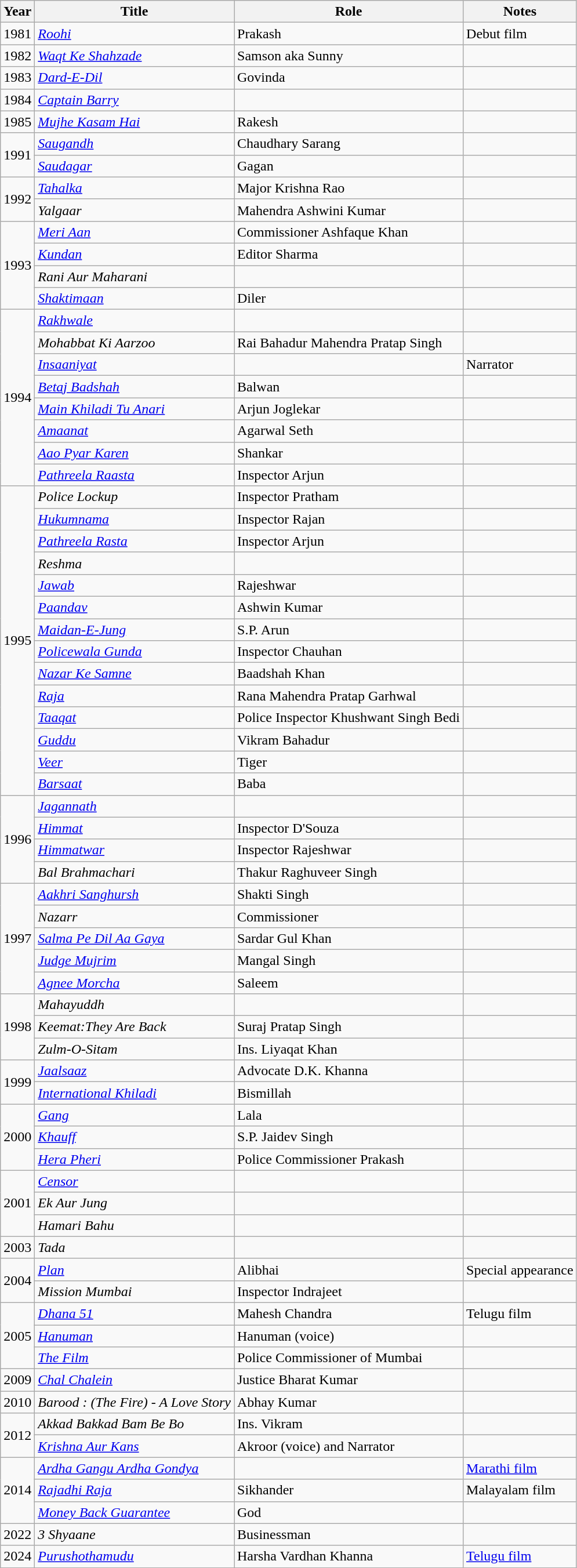<table class="wikitable sortable">
<tr>
<th>Year</th>
<th>Title</th>
<th>Role</th>
<th>Notes</th>
</tr>
<tr>
<td>1981</td>
<td><em><a href='#'>Roohi</a></em></td>
<td>Prakash</td>
<td>Debut film</td>
</tr>
<tr>
<td>1982</td>
<td><em><a href='#'>Waqt Ke Shahzade</a> </em></td>
<td>Samson aka Sunny</td>
<td></td>
</tr>
<tr>
<td>1983</td>
<td><em><a href='#'>Dard-E-Dil</a> </em></td>
<td>Govinda</td>
<td></td>
</tr>
<tr>
<td>1984</td>
<td><em><a href='#'>Captain Barry</a> </em></td>
<td></td>
<td></td>
</tr>
<tr>
<td>1985</td>
<td><em><a href='#'>Mujhe Kasam Hai</a> </em></td>
<td>Rakesh</td>
<td></td>
</tr>
<tr>
<td rowspan="2">1991</td>
<td><em><a href='#'>Saugandh</a></em></td>
<td>Chaudhary Sarang</td>
<td></td>
</tr>
<tr>
<td><em><a href='#'>Saudagar</a></em></td>
<td>Gagan</td>
<td></td>
</tr>
<tr>
<td rowspan="2">1992</td>
<td><em><a href='#'>Tahalka</a></em></td>
<td>Major Krishna Rao</td>
<td></td>
</tr>
<tr>
<td><em>Yalgaar</em></td>
<td>Mahendra Ashwini Kumar</td>
<td></td>
</tr>
<tr>
<td rowspan="4">1993</td>
<td><em><a href='#'>Meri Aan</a></em></td>
<td>Commissioner Ashfaque Khan</td>
<td></td>
</tr>
<tr>
<td><em><a href='#'>Kundan</a></em></td>
<td>Editor Sharma</td>
<td></td>
</tr>
<tr>
<td><em>Rani Aur Maharani</em></td>
<td></td>
<td></td>
</tr>
<tr>
<td><em><a href='#'>Shaktimaan</a></em></td>
<td>Diler</td>
<td></td>
</tr>
<tr>
<td rowspan="8">1994</td>
<td><em><a href='#'>Rakhwale</a></em></td>
<td></td>
<td></td>
</tr>
<tr>
<td><em>Mohabbat Ki Aarzoo</em></td>
<td>Rai Bahadur Mahendra Pratap Singh</td>
<td></td>
</tr>
<tr>
<td><em><a href='#'>Insaaniyat</a></em></td>
<td></td>
<td>Narrator</td>
</tr>
<tr>
<td><em><a href='#'>Betaj Badshah</a></em></td>
<td>Balwan</td>
<td></td>
</tr>
<tr>
<td><em><a href='#'>Main Khiladi Tu Anari</a></em></td>
<td>Arjun Joglekar</td>
<td></td>
</tr>
<tr>
<td><em><a href='#'>Amaanat</a></em></td>
<td>Agarwal Seth</td>
<td></td>
</tr>
<tr>
<td><em><a href='#'>Aao Pyar Karen</a></em></td>
<td>Shankar</td>
<td></td>
</tr>
<tr>
<td><em><a href='#'>Pathreela Raasta</a></em></td>
<td>Inspector Arjun</td>
<td></td>
</tr>
<tr>
<td rowspan="14">1995</td>
<td><em>Police Lockup</em></td>
<td>Inspector Pratham</td>
<td></td>
</tr>
<tr>
<td><em><a href='#'>Hukumnama</a></em></td>
<td>Inspector Rajan</td>
<td></td>
</tr>
<tr>
<td><em><a href='#'>Pathreela Rasta</a></em></td>
<td>Inspector Arjun</td>
<td></td>
</tr>
<tr>
<td><em>Reshma</em></td>
<td></td>
<td></td>
</tr>
<tr>
<td><em><a href='#'>Jawab</a></em></td>
<td>Rajeshwar</td>
<td></td>
</tr>
<tr>
<td><em><a href='#'>Paandav</a></em></td>
<td>Ashwin Kumar</td>
<td></td>
</tr>
<tr>
<td><em><a href='#'>Maidan-E-Jung</a></em></td>
<td>S.P. Arun</td>
<td></td>
</tr>
<tr>
<td><em><a href='#'>Policewala Gunda</a></em></td>
<td>Inspector Chauhan</td>
<td></td>
</tr>
<tr>
<td><em><a href='#'>Nazar Ke Samne</a></em></td>
<td>Baadshah Khan</td>
<td></td>
</tr>
<tr>
<td><em><a href='#'>Raja</a></em></td>
<td>Rana Mahendra Pratap Garhwal</td>
<td></td>
</tr>
<tr>
<td><em><a href='#'>Taaqat</a></em></td>
<td>Police Inspector Khushwant Singh Bedi</td>
<td></td>
</tr>
<tr>
<td><em><a href='#'>Guddu</a></em></td>
<td>Vikram Bahadur</td>
<td></td>
</tr>
<tr>
<td><em><a href='#'>Veer</a></em></td>
<td>Tiger</td>
<td></td>
</tr>
<tr>
<td><em><a href='#'>Barsaat</a></em></td>
<td>Baba</td>
<td></td>
</tr>
<tr>
<td rowspan="4">1996</td>
<td><em><a href='#'>Jagannath</a></em></td>
<td></td>
<td></td>
</tr>
<tr>
<td><em><a href='#'>Himmat</a></em></td>
<td>Inspector D'Souza</td>
<td></td>
</tr>
<tr>
<td><em><a href='#'>Himmatwar</a></em></td>
<td>Inspector Rajeshwar</td>
<td></td>
</tr>
<tr>
<td><em>Bal Brahmachari</em></td>
<td>Thakur Raghuveer Singh</td>
<td></td>
</tr>
<tr>
<td rowspan="5">1997</td>
<td><em><a href='#'>Aakhri Sanghursh</a></em></td>
<td>Shakti Singh</td>
<td></td>
</tr>
<tr>
<td><em>Nazarr</em></td>
<td>Commissioner</td>
<td></td>
</tr>
<tr>
<td><em><a href='#'>Salma Pe Dil Aa Gaya</a></em></td>
<td>Sardar Gul Khan</td>
<td></td>
</tr>
<tr>
<td><em><a href='#'>Judge Mujrim</a></em></td>
<td>Mangal Singh</td>
<td></td>
</tr>
<tr>
<td><em><a href='#'>Agnee Morcha</a></em></td>
<td>Saleem</td>
<td></td>
</tr>
<tr>
<td rowspan="3">1998</td>
<td><em>Mahayuddh</em></td>
<td></td>
<td></td>
</tr>
<tr>
<td><em>Keemat:They Are Back</em></td>
<td>Suraj Pratap Singh</td>
<td></td>
</tr>
<tr>
<td><em>Zulm-O-Sitam</em></td>
<td>Ins. Liyaqat Khan</td>
<td></td>
</tr>
<tr>
<td rowspan="2">1999</td>
<td><em><a href='#'>Jaalsaaz</a></em></td>
<td>Advocate D.K. Khanna</td>
</tr>
<tr>
<td><em><a href='#'>International Khiladi</a></em></td>
<td>Bismillah</td>
<td></td>
</tr>
<tr>
<td rowspan="3">2000</td>
<td><em><a href='#'>Gang</a></em></td>
<td>Lala</td>
<td></td>
</tr>
<tr>
<td><em><a href='#'>Khauff</a></em></td>
<td>S.P. Jaidev Singh</td>
<td></td>
</tr>
<tr>
<td><em><a href='#'>Hera Pheri</a></em></td>
<td>Police Commissioner Prakash</td>
<td></td>
</tr>
<tr>
<td rowspan="3">2001</td>
<td><em><a href='#'>Censor</a></em></td>
<td></td>
<td></td>
</tr>
<tr>
<td><em>Ek Aur Jung</em></td>
<td></td>
<td></td>
</tr>
<tr>
<td><em>Hamari Bahu</em></td>
<td></td>
<td></td>
</tr>
<tr>
<td>2003</td>
<td><em>Tada</em></td>
<td></td>
<td></td>
</tr>
<tr>
<td rowspan="2">2004</td>
<td><em><a href='#'>Plan</a></em></td>
<td>Alibhai</td>
<td>Special appearance</td>
</tr>
<tr>
<td><em>Mission Mumbai</em></td>
<td>Inspector Indrajeet</td>
<td></td>
</tr>
<tr>
<td rowspan="3">2005</td>
<td><em><a href='#'>Dhana 51</a></em></td>
<td>Mahesh Chandra</td>
<td>Telugu film</td>
</tr>
<tr>
<td><em><a href='#'>Hanuman</a></em></td>
<td>Hanuman (voice)</td>
<td></td>
</tr>
<tr>
<td><em><a href='#'>The Film</a></em></td>
<td>Police Commissioner of Mumbai</td>
<td></td>
</tr>
<tr>
<td>2009</td>
<td><em><a href='#'>Chal Chalein</a></em></td>
<td>Justice Bharat Kumar</td>
<td></td>
</tr>
<tr>
<td>2010</td>
<td><em>Barood : (The Fire) - A Love Story</em></td>
<td>Abhay Kumar</td>
<td></td>
</tr>
<tr>
<td rowspan="2">2012</td>
<td><em>Akkad Bakkad Bam Be Bo</em></td>
<td>Ins. Vikram</td>
<td></td>
</tr>
<tr>
<td><em><a href='#'>Krishna Aur Kans</a></em></td>
<td>Akroor (voice) and Narrator</td>
<td></td>
</tr>
<tr>
<td rowspan="3">2014</td>
<td><em><a href='#'>Ardha Gangu Ardha Gondya</a></em></td>
<td></td>
<td><a href='#'>Marathi film</a></td>
</tr>
<tr>
<td><em><a href='#'>Rajadhi Raja</a></em></td>
<td>Sikhander</td>
<td>Malayalam film</td>
</tr>
<tr>
<td><em><a href='#'>Money Back Guarantee</a></em></td>
<td>God</td>
<td></td>
</tr>
<tr>
<td>2022</td>
<td><em>3 Shyaane</em></td>
<td>Businessman</td>
<td></td>
</tr>
<tr>
<td>2024</td>
<td><em><a href='#'>Purushothamudu</a></em></td>
<td>Harsha Vardhan Khanna</td>
<td><a href='#'>Telugu film</a></td>
</tr>
</table>
